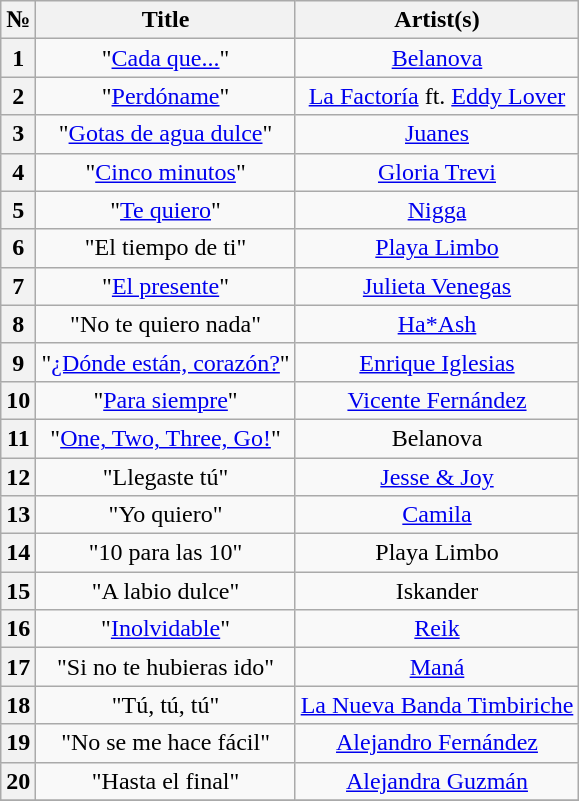<table class="wikitable sortable" style="text-align: center">
<tr>
<th scope="col">№</th>
<th scope="col">Title</th>
<th scope="col">Artist(s)</th>
</tr>
<tr>
<th scope="row">1</th>
<td>"<a href='#'>Cada que...</a>"</td>
<td><a href='#'>Belanova</a></td>
</tr>
<tr>
<th scope="row">2</th>
<td>"<a href='#'>Perdóname</a>"</td>
<td><a href='#'>La Factoría</a> ft. <a href='#'>Eddy Lover</a></td>
</tr>
<tr>
<th scope="row">3</th>
<td>"<a href='#'>Gotas de agua dulce</a>"</td>
<td><a href='#'>Juanes</a></td>
</tr>
<tr>
<th scope="row">4</th>
<td>"<a href='#'>Cinco minutos</a>"</td>
<td><a href='#'>Gloria Trevi</a></td>
</tr>
<tr>
<th scope="row">5</th>
<td>"<a href='#'>Te quiero</a>"</td>
<td><a href='#'>Nigga</a></td>
</tr>
<tr>
<th scope="row">6</th>
<td>"El tiempo de ti"</td>
<td><a href='#'>Playa Limbo</a></td>
</tr>
<tr>
<th scope="row">7</th>
<td>"<a href='#'>El presente</a>"</td>
<td><a href='#'>Julieta Venegas</a></td>
</tr>
<tr>
<th scope="row">8</th>
<td>"No te quiero nada"</td>
<td><a href='#'>Ha*Ash</a></td>
</tr>
<tr>
<th scope="row">9</th>
<td>"<a href='#'>¿Dónde están, corazón?</a>"</td>
<td><a href='#'>Enrique Iglesias</a></td>
</tr>
<tr>
<th scope="row">10</th>
<td>"<a href='#'>Para siempre</a>"</td>
<td><a href='#'>Vicente Fernández</a></td>
</tr>
<tr>
<th scope="row">11</th>
<td>"<a href='#'>One, Two, Three, Go!</a>"</td>
<td>Belanova</td>
</tr>
<tr>
<th scope="row">12</th>
<td>"Llegaste tú"</td>
<td><a href='#'>Jesse & Joy</a></td>
</tr>
<tr>
<th scope="row">13</th>
<td>"Yo quiero"</td>
<td><a href='#'>Camila</a></td>
</tr>
<tr>
<th scope="row">14</th>
<td>"10 para las 10"</td>
<td>Playa Limbo</td>
</tr>
<tr>
<th scope="row">15</th>
<td>"A labio dulce"</td>
<td>Iskander</td>
</tr>
<tr>
<th scope="row">16</th>
<td>"<a href='#'>Inolvidable</a>"</td>
<td><a href='#'>Reik</a></td>
</tr>
<tr>
<th scope="row">17</th>
<td>"Si no te hubieras ido"</td>
<td><a href='#'>Maná</a></td>
</tr>
<tr>
<th scope="row">18</th>
<td>"Tú, tú, tú"</td>
<td><a href='#'>La Nueva Banda Timbiriche</a></td>
</tr>
<tr>
<th scope="row">19</th>
<td>"No se me hace fácil"</td>
<td><a href='#'>Alejandro Fernández</a></td>
</tr>
<tr>
<th scope="row">20</th>
<td>"Hasta el final"</td>
<td><a href='#'>Alejandra Guzmán</a></td>
</tr>
<tr>
</tr>
</table>
